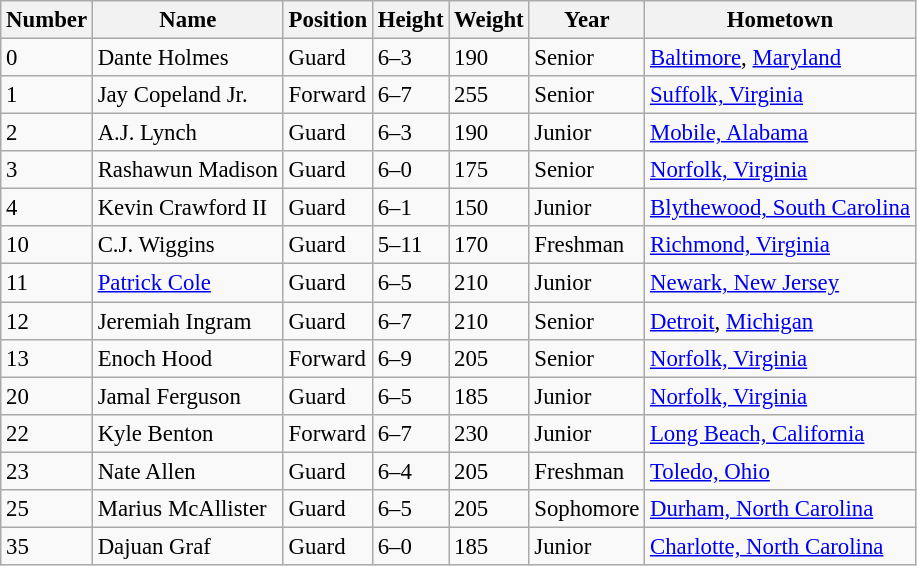<table class="wikitable sortable" style="font-size: 95%;">
<tr>
<th>Number</th>
<th>Name</th>
<th>Position</th>
<th>Height</th>
<th>Weight</th>
<th>Year</th>
<th>Hometown</th>
</tr>
<tr>
<td>0</td>
<td>Dante Holmes</td>
<td>Guard</td>
<td>6–3</td>
<td>190</td>
<td>Senior</td>
<td><a href='#'>Baltimore</a>, <a href='#'>Maryland</a></td>
</tr>
<tr>
<td>1</td>
<td>Jay Copeland Jr.</td>
<td>Forward</td>
<td>6–7</td>
<td>255</td>
<td>Senior</td>
<td><a href='#'>Suffolk, Virginia</a></td>
</tr>
<tr>
<td>2</td>
<td>A.J. Lynch</td>
<td>Guard</td>
<td>6–3</td>
<td>190</td>
<td>Junior</td>
<td><a href='#'>Mobile, Alabama</a></td>
</tr>
<tr>
<td>3</td>
<td>Rashawun Madison</td>
<td>Guard</td>
<td>6–0</td>
<td>175</td>
<td>Senior</td>
<td><a href='#'>Norfolk, Virginia</a></td>
</tr>
<tr>
<td>4</td>
<td>Kevin Crawford II</td>
<td>Guard</td>
<td>6–1</td>
<td>150</td>
<td>Junior</td>
<td><a href='#'>Blythewood, South Carolina</a></td>
</tr>
<tr>
<td>10</td>
<td>C.J. Wiggins</td>
<td>Guard</td>
<td>5–11</td>
<td>170</td>
<td>Freshman</td>
<td><a href='#'>Richmond, Virginia</a></td>
</tr>
<tr>
<td>11</td>
<td><a href='#'>Patrick Cole</a></td>
<td>Guard</td>
<td>6–5</td>
<td>210</td>
<td>Junior</td>
<td><a href='#'>Newark, New Jersey</a></td>
</tr>
<tr>
<td>12</td>
<td>Jeremiah Ingram</td>
<td>Guard</td>
<td>6–7</td>
<td>210</td>
<td>Senior</td>
<td><a href='#'>Detroit</a>, <a href='#'>Michigan</a></td>
</tr>
<tr>
<td>13</td>
<td>Enoch Hood</td>
<td>Forward</td>
<td>6–9</td>
<td>205</td>
<td>Senior</td>
<td><a href='#'>Norfolk, Virginia</a></td>
</tr>
<tr>
<td>20</td>
<td>Jamal Ferguson</td>
<td>Guard</td>
<td>6–5</td>
<td>185</td>
<td>Junior</td>
<td><a href='#'>Norfolk, Virginia</a></td>
</tr>
<tr>
<td>22</td>
<td>Kyle Benton</td>
<td>Forward</td>
<td>6–7</td>
<td>230</td>
<td>Junior</td>
<td><a href='#'>Long Beach, California</a></td>
</tr>
<tr>
<td>23</td>
<td>Nate Allen</td>
<td>Guard</td>
<td>6–4</td>
<td>205</td>
<td>Freshman</td>
<td><a href='#'>Toledo, Ohio</a></td>
</tr>
<tr>
<td>25</td>
<td>Marius McAllister</td>
<td>Guard</td>
<td>6–5</td>
<td>205</td>
<td>Sophomore</td>
<td><a href='#'>Durham, North Carolina</a></td>
</tr>
<tr>
<td>35</td>
<td>Dajuan Graf</td>
<td>Guard</td>
<td>6–0</td>
<td>185</td>
<td>Junior</td>
<td><a href='#'>Charlotte, North Carolina</a></td>
</tr>
</table>
